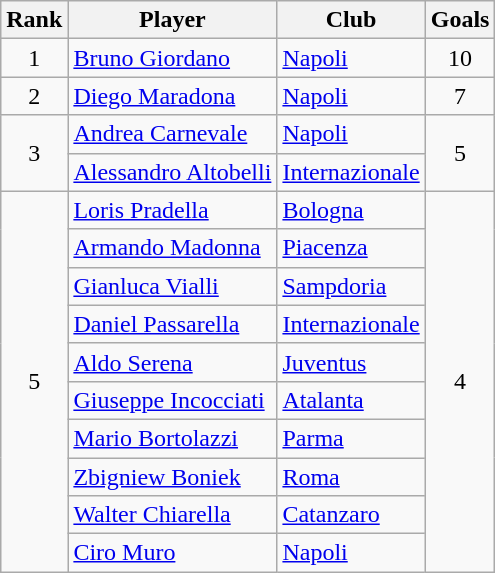<table class="wikitable sortable" style="text-align:center">
<tr>
<th>Rank</th>
<th>Player</th>
<th>Club</th>
<th>Goals</th>
</tr>
<tr>
<td>1</td>
<td align="left"><strong></strong> <a href='#'>Bruno Giordano</a></td>
<td align="left"><a href='#'>Napoli</a></td>
<td>10</td>
</tr>
<tr>
<td>2</td>
<td align="left"><strong></strong> <a href='#'>Diego Maradona</a></td>
<td align="left"><a href='#'>Napoli</a></td>
<td>7</td>
</tr>
<tr>
<td rowspan="2">3</td>
<td align="left"><strong></strong> <a href='#'>Andrea Carnevale</a></td>
<td align="left"><a href='#'>Napoli</a></td>
<td rowspan="2">5</td>
</tr>
<tr>
<td align="left"><strong></strong> <a href='#'>Alessandro Altobelli</a></td>
<td align="left"><a href='#'>Internazionale</a></td>
</tr>
<tr>
<td rowspan="10">5</td>
<td align="left"><strong></strong> <a href='#'>Loris Pradella</a></td>
<td align="left"><a href='#'>Bologna</a></td>
<td rowspan="10">4</td>
</tr>
<tr>
<td align="left"><strong></strong> <a href='#'>Armando Madonna</a></td>
<td align="left"><a href='#'>Piacenza</a></td>
</tr>
<tr>
<td align="left"><strong></strong> <a href='#'>Gianluca Vialli</a></td>
<td align="left"><a href='#'>Sampdoria</a></td>
</tr>
<tr>
<td align="left"><strong></strong> <a href='#'>Daniel Passarella</a></td>
<td align="left"><a href='#'>Internazionale</a></td>
</tr>
<tr>
<td align="left"><strong></strong> <a href='#'>Aldo Serena</a></td>
<td align="left"><a href='#'>Juventus</a></td>
</tr>
<tr>
<td align="left"><strong></strong> <a href='#'>Giuseppe Incocciati</a></td>
<td align="left"><a href='#'>Atalanta</a></td>
</tr>
<tr>
<td align="left"><strong></strong> <a href='#'>Mario Bortolazzi</a></td>
<td align="left"><a href='#'>Parma</a></td>
</tr>
<tr>
<td align="left"><strong></strong> <a href='#'>Zbigniew Boniek</a></td>
<td align="left"><a href='#'>Roma</a></td>
</tr>
<tr>
<td align="left"><strong></strong> <a href='#'>Walter Chiarella</a></td>
<td align="left"><a href='#'>Catanzaro</a></td>
</tr>
<tr>
<td align="left"><strong></strong> <a href='#'>Ciro Muro</a></td>
<td align="left"><a href='#'>Napoli</a></td>
</tr>
</table>
